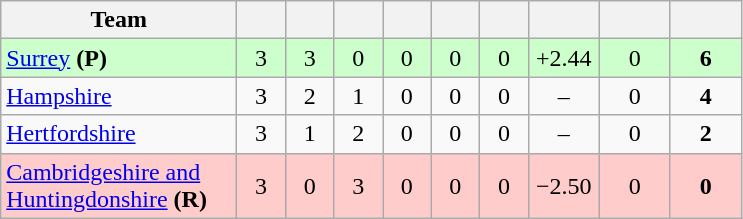<table class="wikitable" style="text-align:center">
<tr>
<th width="150">Team</th>
<th width="25"></th>
<th width="25"></th>
<th width="25"></th>
<th width="25"></th>
<th width="25"></th>
<th width="25"></th>
<th width="40"></th>
<th width="40"></th>
<th width="40"></th>
</tr>
<tr style="background:#cfc">
<td style="text-align:left"><a href='#'>Surrey</a> <strong>(P)</strong></td>
<td>3</td>
<td>3</td>
<td>0</td>
<td>0</td>
<td>0</td>
<td>0</td>
<td>+2.44</td>
<td>0</td>
<td><strong>6</strong></td>
</tr>
<tr>
<td style="text-align:left"><a href='#'>Hampshire</a></td>
<td>3</td>
<td>2</td>
<td>1</td>
<td>0</td>
<td>0</td>
<td>0</td>
<td>–</td>
<td>0</td>
<td><strong>4</strong></td>
</tr>
<tr>
<td style="text-align:left"><a href='#'>Hertfordshire</a></td>
<td>3</td>
<td>1</td>
<td>2</td>
<td>0</td>
<td>0</td>
<td>0</td>
<td>–</td>
<td>0</td>
<td><strong>2</strong></td>
</tr>
<tr style="background:#ffcccc">
<td style="text-align:left"><a href='#'>Cambridgeshire and Huntingdonshire</a> <strong>(R)</strong></td>
<td>3</td>
<td>0</td>
<td>3</td>
<td>0</td>
<td>0</td>
<td>0</td>
<td>−2.50</td>
<td>0</td>
<td><strong>0</strong></td>
</tr>
</table>
